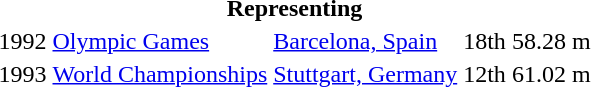<table>
<tr>
<th colspan="5">Representing </th>
</tr>
<tr>
<td>1992</td>
<td><a href='#'>Olympic Games</a></td>
<td><a href='#'>Barcelona, Spain</a></td>
<td>18th</td>
<td>58.28 m</td>
</tr>
<tr>
<td>1993</td>
<td><a href='#'>World Championships</a></td>
<td><a href='#'>Stuttgart, Germany</a></td>
<td>12th</td>
<td>61.02 m</td>
</tr>
</table>
